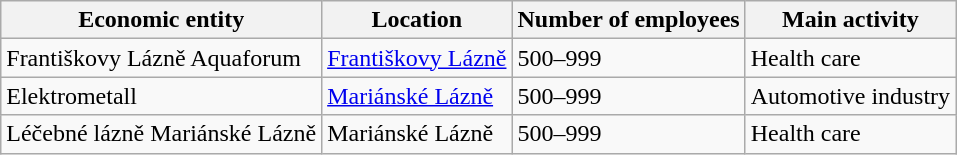<table class="wikitable sortable">
<tr>
<th>Economic entity</th>
<th>Location</th>
<th>Number of employees</th>
<th>Main activity</th>
</tr>
<tr>
<td>Františkovy Lázně Aquaforum</td>
<td><a href='#'>Františkovy Lázně</a></td>
<td>500–999</td>
<td>Health care</td>
</tr>
<tr>
<td>Elektrometall</td>
<td><a href='#'>Mariánské Lázně</a></td>
<td>500–999</td>
<td>Automotive industry</td>
</tr>
<tr>
<td>Léčebné lázně Mariánské Lázně</td>
<td>Mariánské Lázně</td>
<td>500–999</td>
<td>Health care</td>
</tr>
</table>
